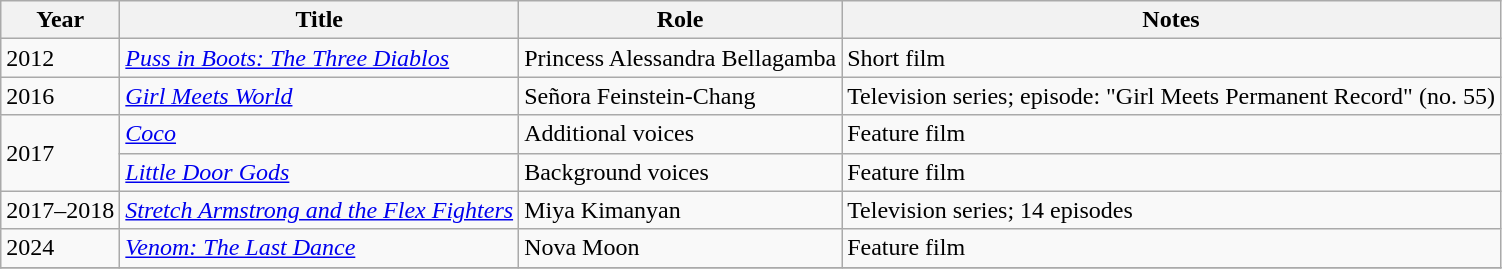<table class="wikitable plainrowheaders sortable">
<tr>
<th scope="col">Year</th>
<th scope="col">Title</th>
<th scope="col">Role</th>
<th scope="col" class="unsortable">Notes</th>
</tr>
<tr>
<td>2012</td>
<td><em><a href='#'>Puss in Boots: The Three Diablos</a></em></td>
<td>Princess Alessandra Bellagamba</td>
<td>Short film</td>
</tr>
<tr>
<td>2016</td>
<td><em><a href='#'>Girl Meets World</a></em></td>
<td>Señora Feinstein-Chang</td>
<td>Television series; episode: "Girl Meets Permanent Record" (no. 55)</td>
</tr>
<tr>
<td rowspan=2>2017</td>
<td><em><a href='#'>Coco</a></em></td>
<td>Additional voices</td>
<td>Feature film</td>
</tr>
<tr>
<td><em><a href='#'>Little Door Gods</a></em></td>
<td>Background voices</td>
<td>Feature film</td>
</tr>
<tr>
<td>2017–2018</td>
<td><em><a href='#'>Stretch Armstrong and the Flex Fighters</a></em></td>
<td>Miya Kimanyan</td>
<td>Television series; 14 episodes</td>
</tr>
<tr>
<td>2024</td>
<td><em><a href='#'>Venom: The Last Dance</a></em></td>
<td>Nova Moon</td>
<td>Feature film</td>
</tr>
<tr>
</tr>
</table>
